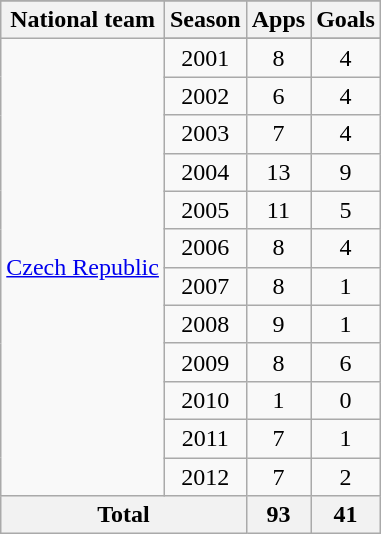<table class="wikitable sortable" style="text-align:center">
<tr>
</tr>
<tr>
<th>National team</th>
<th>Season</th>
<th>Apps</th>
<th>Goals</th>
</tr>
<tr>
<td rowspan=13><a href='#'>Czech Republic</a></td>
</tr>
<tr>
<td>2001</td>
<td>8</td>
<td>4</td>
</tr>
<tr>
<td>2002</td>
<td>6</td>
<td>4</td>
</tr>
<tr>
<td>2003</td>
<td>7</td>
<td>4</td>
</tr>
<tr>
<td>2004</td>
<td>13</td>
<td>9</td>
</tr>
<tr>
<td>2005</td>
<td>11</td>
<td>5</td>
</tr>
<tr>
<td>2006</td>
<td>8</td>
<td>4</td>
</tr>
<tr>
<td>2007</td>
<td>8</td>
<td>1</td>
</tr>
<tr>
<td>2008</td>
<td>9</td>
<td>1</td>
</tr>
<tr>
<td>2009</td>
<td>8</td>
<td>6</td>
</tr>
<tr>
<td>2010</td>
<td>1</td>
<td>0</td>
</tr>
<tr>
<td>2011</td>
<td>7</td>
<td>1</td>
</tr>
<tr>
<td>2012</td>
<td>7</td>
<td>2</td>
</tr>
<tr>
<th colspan=2>Total</th>
<th>93</th>
<th>41</th>
</tr>
</table>
